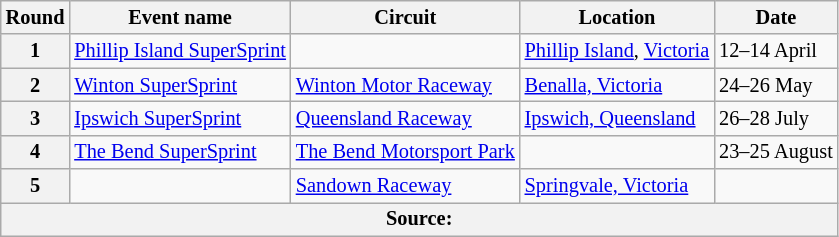<table class="wikitable" style="font-size: 85%">
<tr>
<th>Round</th>
<th>Event name</th>
<th>Circuit</th>
<th>Location</th>
<th>Date</th>
</tr>
<tr>
<th>1</th>
<td><a href='#'>Phillip Island SuperSprint</a></td>
<td></td>
<td><a href='#'>Phillip Island</a>, <a href='#'>Victoria</a></td>
<td>12–14 April</td>
</tr>
<tr>
<th>2</th>
<td><a href='#'>Winton SuperSprint</a></td>
<td> <a href='#'>Winton Motor Raceway</a></td>
<td><a href='#'>Benalla, Victoria</a></td>
<td>24–26 May</td>
</tr>
<tr>
<th>3</th>
<td><a href='#'>Ipswich SuperSprint</a></td>
<td> <a href='#'>Queensland Raceway</a></td>
<td><a href='#'>Ipswich, Queensland</a></td>
<td>26–28 July</td>
</tr>
<tr>
<th>4</th>
<td><a href='#'>The Bend SuperSprint</a></td>
<td> <a href='#'>The Bend Motorsport Park</a></td>
<td></td>
<td>23–25 August</td>
</tr>
<tr>
<th>5</th>
<td></td>
<td> <a href='#'>Sandown Raceway</a></td>
<td><a href='#'>Springvale, Victoria</a></td>
<td></td>
</tr>
<tr>
<th colspan="5"><strong>Source:</strong></th>
</tr>
</table>
